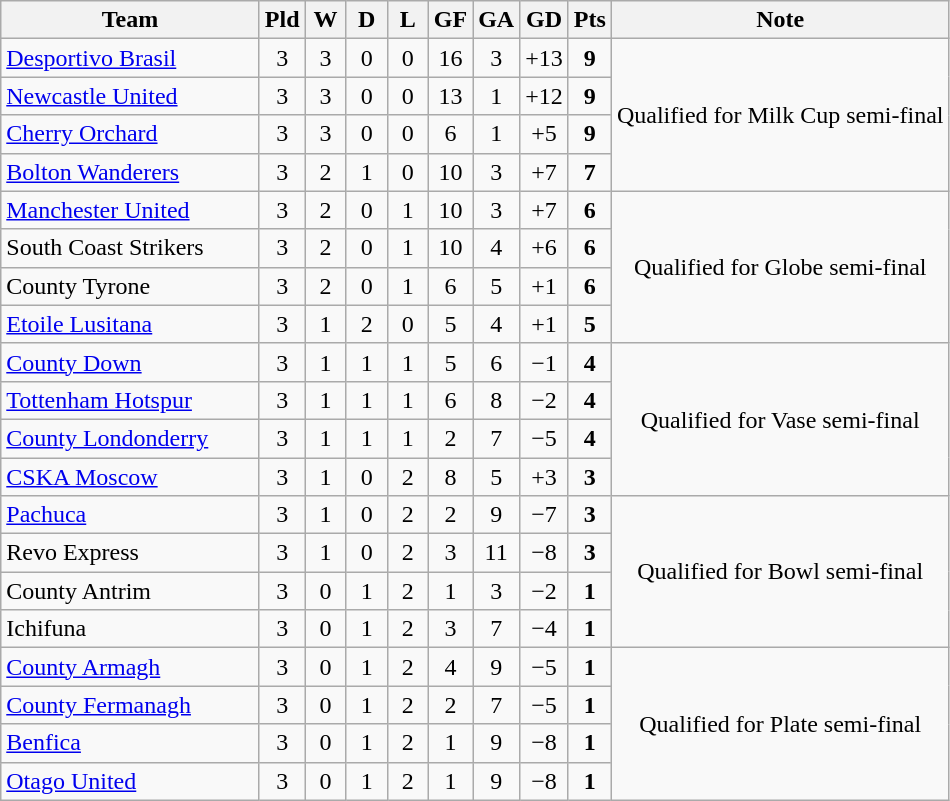<table class="wikitable" style="text-align:center">
<tr>
<th width=165>Team</th>
<th width=20>Pld</th>
<th width=20>W</th>
<th width=20>D</th>
<th width=20>L</th>
<th width=20>GF</th>
<th width=20>GA</th>
<th width=20>GD</th>
<th width=20>Pts</th>
<th>Note</th>
</tr>
<tr>
<td align=left> <a href='#'>Desportivo Brasil</a></td>
<td>3</td>
<td>3</td>
<td>0</td>
<td>0</td>
<td>16</td>
<td>3</td>
<td>+13</td>
<td><strong>9</strong></td>
<td rowspan=4>Qualified for Milk Cup semi-final</td>
</tr>
<tr>
<td align=left> <a href='#'>Newcastle United</a></td>
<td>3</td>
<td>3</td>
<td>0</td>
<td>0</td>
<td>13</td>
<td>1</td>
<td>+12</td>
<td><strong>9</strong></td>
</tr>
<tr>
<td align=left> <a href='#'>Cherry Orchard</a></td>
<td>3</td>
<td>3</td>
<td>0</td>
<td>0</td>
<td>6</td>
<td>1</td>
<td>+5</td>
<td><strong>9</strong></td>
</tr>
<tr>
<td align=left> <a href='#'>Bolton Wanderers</a></td>
<td>3</td>
<td>2</td>
<td>1</td>
<td>0</td>
<td>10</td>
<td>3</td>
<td>+7</td>
<td><strong>7</strong></td>
</tr>
<tr>
<td align=left> <a href='#'>Manchester United</a></td>
<td>3</td>
<td>2</td>
<td>0</td>
<td>1</td>
<td>10</td>
<td>3</td>
<td>+7</td>
<td><strong>6</strong></td>
<td rowspan=4>Qualified for Globe semi-final</td>
</tr>
<tr>
<td align=left> South Coast Strikers</td>
<td>3</td>
<td>2</td>
<td>0</td>
<td>1</td>
<td>10</td>
<td>4</td>
<td>+6</td>
<td><strong>6</strong></td>
</tr>
<tr>
<td align=left> County Tyrone</td>
<td>3</td>
<td>2</td>
<td>0</td>
<td>1</td>
<td>6</td>
<td>5</td>
<td>+1</td>
<td><strong>6</strong></td>
</tr>
<tr>
<td align=left> <a href='#'>Etoile Lusitana</a></td>
<td>3</td>
<td>1</td>
<td>2</td>
<td>0</td>
<td>5</td>
<td>4</td>
<td>+1</td>
<td><strong>5</strong></td>
</tr>
<tr>
<td align=left> <a href='#'>County Down</a></td>
<td>3</td>
<td>1</td>
<td>1</td>
<td>1</td>
<td>5</td>
<td>6</td>
<td>−1</td>
<td><strong>4</strong></td>
<td rowspan=4>Qualified for Vase semi-final</td>
</tr>
<tr>
<td align=left> <a href='#'>Tottenham Hotspur</a></td>
<td>3</td>
<td>1</td>
<td>1</td>
<td>1</td>
<td>6</td>
<td>8</td>
<td>−2</td>
<td><strong>4</strong></td>
</tr>
<tr>
<td align=left> <a href='#'>County Londonderry</a></td>
<td>3</td>
<td>1</td>
<td>1</td>
<td>1</td>
<td>2</td>
<td>7</td>
<td>−5</td>
<td><strong>4</strong></td>
</tr>
<tr>
<td align=left> <a href='#'>CSKA Moscow</a></td>
<td>3</td>
<td>1</td>
<td>0</td>
<td>2</td>
<td>8</td>
<td>5</td>
<td>+3</td>
<td><strong>3</strong></td>
</tr>
<tr>
<td align=left> <a href='#'>Pachuca</a></td>
<td>3</td>
<td>1</td>
<td>0</td>
<td>2</td>
<td>2</td>
<td>9</td>
<td>−7</td>
<td><strong>3</strong></td>
<td rowspan=4>Qualified for Bowl semi-final</td>
</tr>
<tr>
<td align=left> Revo Express</td>
<td>3</td>
<td>1</td>
<td>0</td>
<td>2</td>
<td>3</td>
<td>11</td>
<td>−8</td>
<td><strong>3</strong></td>
</tr>
<tr>
<td align=left> County Antrim</td>
<td>3</td>
<td>0</td>
<td>1</td>
<td>2</td>
<td>1</td>
<td>3</td>
<td>−2</td>
<td><strong>1</strong></td>
</tr>
<tr>
<td align=left> Ichifuna</td>
<td>3</td>
<td>0</td>
<td>1</td>
<td>2</td>
<td>3</td>
<td>7</td>
<td>−4</td>
<td><strong>1</strong></td>
</tr>
<tr>
<td align=left> <a href='#'>County Armagh</a></td>
<td>3</td>
<td>0</td>
<td>1</td>
<td>2</td>
<td>4</td>
<td>9</td>
<td>−5</td>
<td><strong>1</strong></td>
<td rowspan=4>Qualified for Plate semi-final</td>
</tr>
<tr>
<td align=left> <a href='#'>County Fermanagh</a></td>
<td>3</td>
<td>0</td>
<td>1</td>
<td>2</td>
<td>2</td>
<td>7</td>
<td>−5</td>
<td><strong>1</strong></td>
</tr>
<tr>
<td align=left> <a href='#'>Benfica</a></td>
<td>3</td>
<td>0</td>
<td>1</td>
<td>2</td>
<td>1</td>
<td>9</td>
<td>−8</td>
<td><strong>1</strong></td>
</tr>
<tr>
<td align=left> <a href='#'>Otago United</a></td>
<td>3</td>
<td>0</td>
<td>1</td>
<td>2</td>
<td>1</td>
<td>9</td>
<td>−8</td>
<td><strong>1</strong></td>
</tr>
</table>
